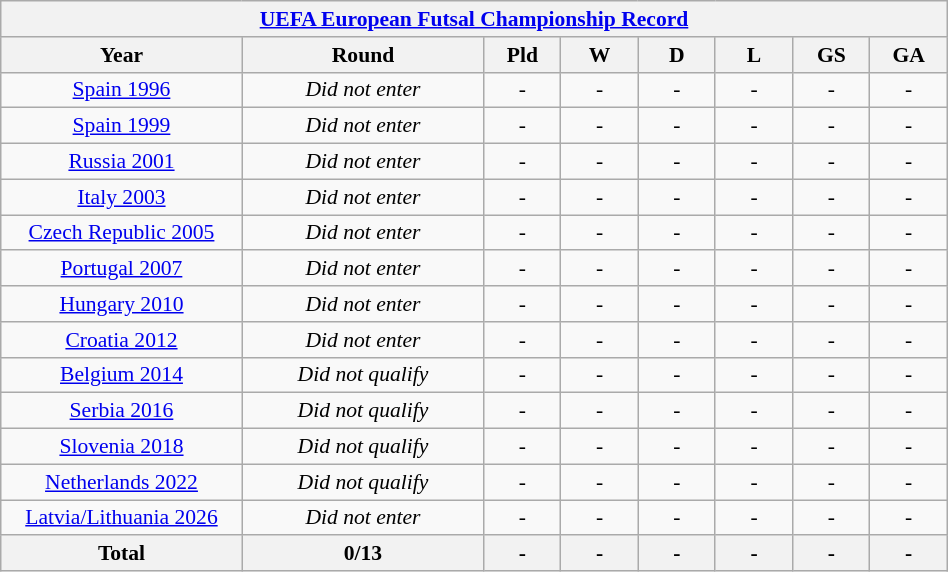<table class="wikitable" width=50% style="text-align: center;font-size:90%;">
<tr>
<th colspan=9><a href='#'>UEFA European Futsal Championship Record</a></th>
</tr>
<tr>
<th width=25%>Year</th>
<th width=25%>Round</th>
<th width=8%>Pld</th>
<th width=8%>W</th>
<th width=8%>D</th>
<th width=8%>L</th>
<th width=8%>GS</th>
<th width=8%>GA</th>
</tr>
<tr>
<td><a href='#'>Spain 1996</a></td>
<td><em>Did not enter</em></td>
<td>-</td>
<td>-</td>
<td>-</td>
<td>-</td>
<td>-</td>
<td>-</td>
</tr>
<tr>
<td><a href='#'>Spain 1999</a></td>
<td><em>Did not enter</em></td>
<td>-</td>
<td>-</td>
<td>-</td>
<td>-</td>
<td>-</td>
<td>-</td>
</tr>
<tr>
<td><a href='#'>Russia 2001</a></td>
<td><em>Did not enter</em></td>
<td>-</td>
<td>-</td>
<td>-</td>
<td>-</td>
<td>-</td>
<td>-</td>
</tr>
<tr>
<td><a href='#'>Italy 2003</a></td>
<td><em>Did not enter</em></td>
<td>-</td>
<td>-</td>
<td>-</td>
<td>-</td>
<td>-</td>
<td>-</td>
</tr>
<tr>
<td><a href='#'>Czech Republic 2005</a></td>
<td><em>Did not enter</em></td>
<td>-</td>
<td>-</td>
<td>-</td>
<td>-</td>
<td>-</td>
<td>-</td>
</tr>
<tr>
<td><a href='#'>Portugal 2007</a></td>
<td><em>Did not enter</em></td>
<td>-</td>
<td>-</td>
<td>-</td>
<td>-</td>
<td>-</td>
<td>-</td>
</tr>
<tr>
<td><a href='#'>Hungary 2010</a></td>
<td><em>Did not enter</em></td>
<td>-</td>
<td>-</td>
<td>-</td>
<td>-</td>
<td>-</td>
<td>-</td>
</tr>
<tr>
<td><a href='#'>Croatia 2012</a></td>
<td><em>Did not enter</em></td>
<td>-</td>
<td>-</td>
<td>-</td>
<td>-</td>
<td>-</td>
<td>-</td>
</tr>
<tr>
<td><a href='#'>Belgium 2014</a></td>
<td><em>Did not qualify</em></td>
<td>-</td>
<td>-</td>
<td>-</td>
<td>-</td>
<td>-</td>
<td>-</td>
</tr>
<tr>
<td><a href='#'>Serbia 2016</a></td>
<td><em>Did not qualify</em></td>
<td>-</td>
<td>-</td>
<td>-</td>
<td>-</td>
<td>-</td>
<td>-</td>
</tr>
<tr>
<td><a href='#'>Slovenia 2018</a></td>
<td><em>Did not qualify</em></td>
<td>-</td>
<td>-</td>
<td>-</td>
<td>-</td>
<td>-</td>
<td>-</td>
</tr>
<tr>
<td><a href='#'>Netherlands 2022</a></td>
<td><em>Did not qualify</em></td>
<td>-</td>
<td>-</td>
<td>-</td>
<td>-</td>
<td>-</td>
<td>-</td>
</tr>
<tr>
<td><a href='#'>Latvia/Lithuania 2026</a></td>
<td><em>Did not enter</em></td>
<td>-</td>
<td>-</td>
<td>-</td>
<td>-</td>
<td>-</td>
<td>-</td>
</tr>
<tr>
<th><strong>Total</strong></th>
<th>0/13</th>
<th>-</th>
<th>-</th>
<th>-</th>
<th>-</th>
<th>-</th>
<th>-</th>
</tr>
</table>
